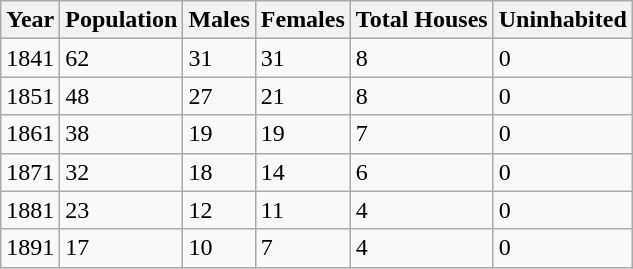<table class="wikitable">
<tr>
<th>Year</th>
<th>Population</th>
<th>Males</th>
<th>Females</th>
<th>Total Houses</th>
<th>Uninhabited</th>
</tr>
<tr>
<td>1841</td>
<td>62</td>
<td>31</td>
<td>31</td>
<td>8</td>
<td>0</td>
</tr>
<tr>
<td>1851</td>
<td>48</td>
<td>27</td>
<td>21</td>
<td>8</td>
<td>0</td>
</tr>
<tr>
<td>1861</td>
<td>38</td>
<td>19</td>
<td>19</td>
<td>7</td>
<td>0</td>
</tr>
<tr>
<td>1871</td>
<td>32</td>
<td>18</td>
<td>14</td>
<td>6</td>
<td>0</td>
</tr>
<tr>
<td>1881</td>
<td>23</td>
<td>12</td>
<td>11</td>
<td>4</td>
<td>0</td>
</tr>
<tr>
<td>1891</td>
<td>17</td>
<td>10</td>
<td>7</td>
<td>4</td>
<td>0</td>
</tr>
</table>
